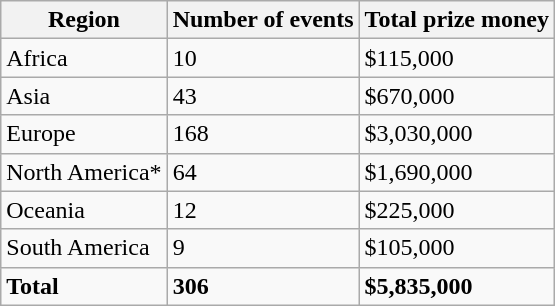<table class="wikitable">
<tr>
<th>Region</th>
<th>Number of events</th>
<th>Total prize money</th>
</tr>
<tr>
<td>Africa</td>
<td>10</td>
<td>$115,000</td>
</tr>
<tr>
<td>Asia</td>
<td>43</td>
<td>$670,000</td>
</tr>
<tr>
<td>Europe</td>
<td>168</td>
<td>$3,030,000</td>
</tr>
<tr>
<td>North America*</td>
<td>64</td>
<td>$1,690,000</td>
</tr>
<tr>
<td>Oceania</td>
<td>12</td>
<td>$225,000</td>
</tr>
<tr>
<td>South America</td>
<td>9</td>
<td>$105,000</td>
</tr>
<tr>
<td><strong>Total</strong></td>
<td><strong>306</strong></td>
<td><strong>$5,835,000</strong></td>
</tr>
</table>
